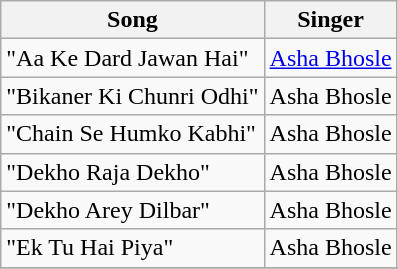<table class="wikitable">
<tr>
<th>Song</th>
<th>Singer</th>
</tr>
<tr>
<td>"Aa Ke Dard Jawan Hai"</td>
<td><a href='#'>Asha Bhosle</a></td>
</tr>
<tr>
<td>"Bikaner Ki Chunri Odhi"</td>
<td>Asha Bhosle</td>
</tr>
<tr>
<td>"Chain Se Humko Kabhi"</td>
<td>Asha Bhosle</td>
</tr>
<tr>
<td>"Dekho Raja Dekho"</td>
<td>Asha Bhosle</td>
</tr>
<tr>
<td>"Dekho Arey Dilbar"</td>
<td>Asha Bhosle</td>
</tr>
<tr>
<td>"Ek Tu Hai Piya"</td>
<td>Asha Bhosle</td>
</tr>
<tr>
</tr>
</table>
